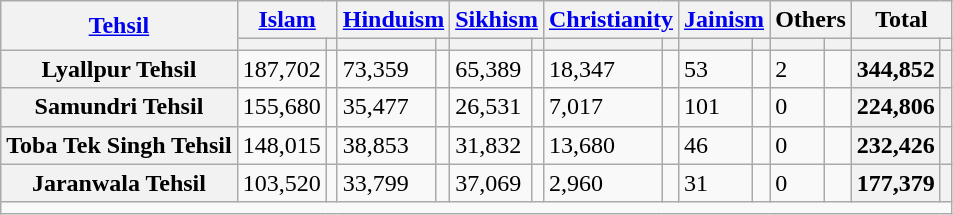<table class="wikitable sortable">
<tr>
<th rowspan="2"><a href='#'>Tehsil</a></th>
<th colspan="2"><a href='#'>Islam</a> </th>
<th colspan="2"><a href='#'>Hinduism</a> </th>
<th colspan="2"><a href='#'>Sikhism</a> </th>
<th colspan="2"><a href='#'>Christianity</a> </th>
<th colspan="2"><a href='#'>Jainism</a> </th>
<th colspan="2">Others</th>
<th colspan="2">Total</th>
</tr>
<tr>
<th><a href='#'></a></th>
<th></th>
<th></th>
<th></th>
<th></th>
<th></th>
<th></th>
<th></th>
<th></th>
<th></th>
<th></th>
<th></th>
<th></th>
<th></th>
</tr>
<tr>
<th>Lyallpur Tehsil</th>
<td>187,702</td>
<td></td>
<td>73,359</td>
<td></td>
<td>65,389</td>
<td></td>
<td>18,347</td>
<td></td>
<td>53</td>
<td></td>
<td>2</td>
<td></td>
<th>344,852</th>
<th></th>
</tr>
<tr>
<th>Samundri Tehsil</th>
<td>155,680</td>
<td></td>
<td>35,477</td>
<td></td>
<td>26,531</td>
<td></td>
<td>7,017</td>
<td></td>
<td>101</td>
<td></td>
<td>0</td>
<td></td>
<th>224,806</th>
<th></th>
</tr>
<tr>
<th>Toba Tek Singh Tehsil</th>
<td>148,015</td>
<td></td>
<td>38,853</td>
<td></td>
<td>31,832</td>
<td></td>
<td>13,680</td>
<td></td>
<td>46</td>
<td></td>
<td>0</td>
<td></td>
<th>232,426</th>
<th></th>
</tr>
<tr>
<th>Jaranwala Tehsil</th>
<td>103,520</td>
<td></td>
<td>33,799</td>
<td></td>
<td>37,069</td>
<td></td>
<td>2,960</td>
<td></td>
<td>31</td>
<td></td>
<td>0</td>
<td></td>
<th>177,379</th>
<th></th>
</tr>
<tr class="sortbottom">
<td colspan="15"></td>
</tr>
</table>
